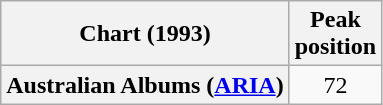<table class="wikitable plainrowheaders">
<tr>
<th>Chart (1993)</th>
<th>Peak<br>position</th>
</tr>
<tr>
<th scope="row">Australian Albums (<a href='#'>ARIA</a>)</th>
<td style="text-align:center;">72</td>
</tr>
</table>
